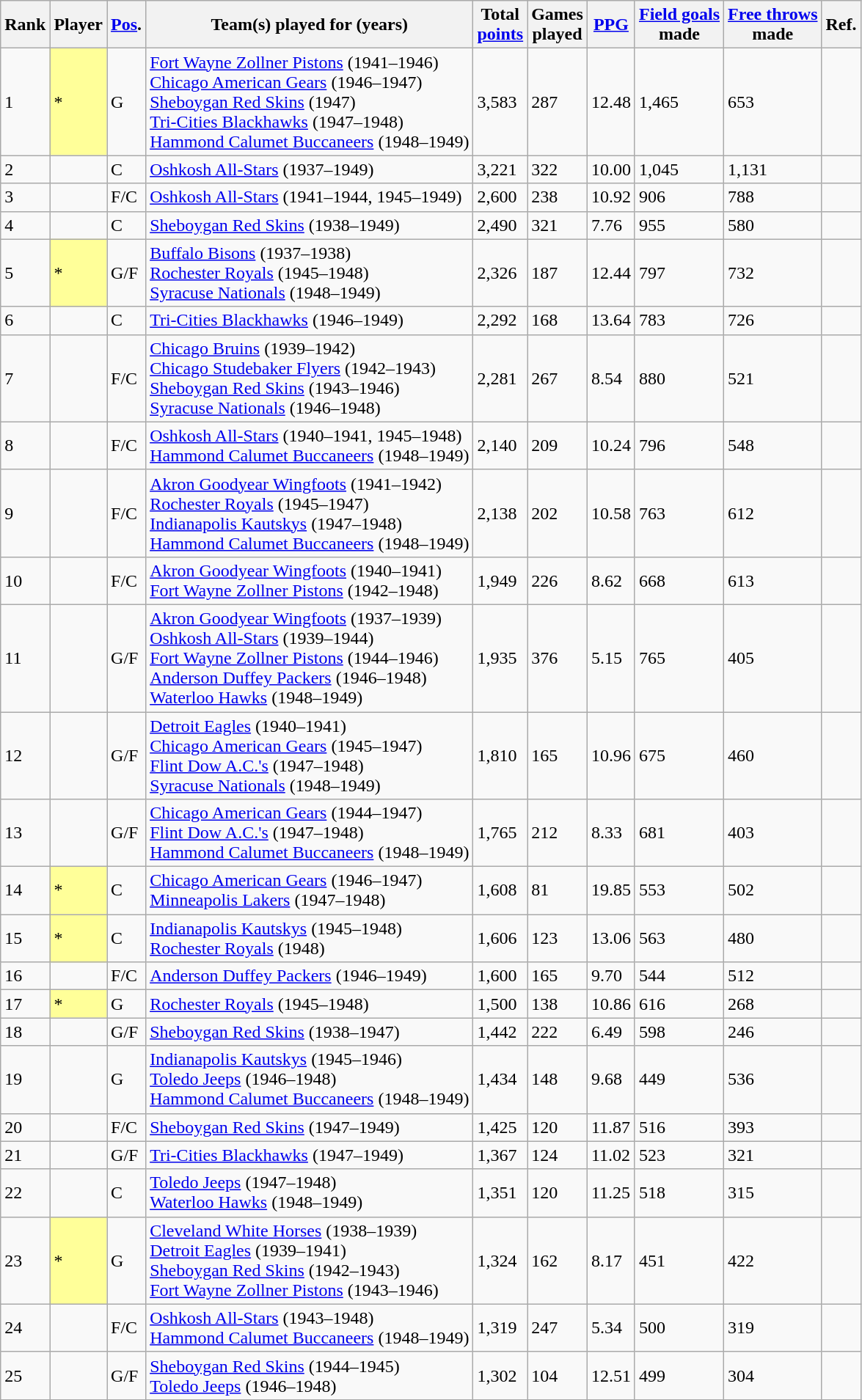<table class="wikitable sortable">
<tr>
<th>Rank</th>
<th>Player</th>
<th><a href='#'>Pos</a>.</th>
<th class="unsortable">Team(s) played for (years)</th>
<th>Total<br><a href='#'>points</a></th>
<th>Games<br>played</th>
<th><a href='#'>PPG</a></th>
<th><a href='#'>Field goals</a><br>made</th>
<th><a href='#'>Free throws</a><br>made</th>
<th class="unsortable">Ref.</th>
</tr>
<tr>
<td>1</td>
<td style="background:#ff9;">*</td>
<td>G</td>
<td><a href='#'>Fort Wayne Zollner Pistons</a> (1941–1946)<br><a href='#'>Chicago American Gears</a> (1946–1947)<br><a href='#'>Sheboygan Red Skins</a> (1947)<br><a href='#'>Tri-Cities Blackhawks</a> (1947–1948)<br><a href='#'>Hammond Calumet Buccaneers</a> (1948–1949)</td>
<td>3,583</td>
<td>287</td>
<td>12.48</td>
<td>1,465</td>
<td>653</td>
<td></td>
</tr>
<tr>
<td>2</td>
<td></td>
<td>C</td>
<td><a href='#'>Oshkosh All-Stars</a> (1937–1949)</td>
<td>3,221</td>
<td>322</td>
<td>10.00</td>
<td>1,045</td>
<td>1,131</td>
<td></td>
</tr>
<tr>
<td>3</td>
<td></td>
<td>F/C</td>
<td><a href='#'>Oshkosh All-Stars</a> (1941–1944, 1945–1949)</td>
<td>2,600</td>
<td>238</td>
<td>10.92</td>
<td>906</td>
<td>788</td>
<td></td>
</tr>
<tr>
<td>4</td>
<td></td>
<td>C</td>
<td><a href='#'>Sheboygan Red Skins</a> (1938–1949)</td>
<td>2,490</td>
<td>321</td>
<td>7.76</td>
<td>955</td>
<td>580</td>
<td></td>
</tr>
<tr>
<td>5</td>
<td style="background:#ff9;">*</td>
<td>G/F</td>
<td><a href='#'>Buffalo Bisons</a> (1937–1938)<br><a href='#'>Rochester Royals</a> (1945–1948)<br><a href='#'>Syracuse Nationals</a> (1948–1949)</td>
<td>2,326</td>
<td>187</td>
<td>12.44</td>
<td>797</td>
<td>732</td>
<td></td>
</tr>
<tr>
<td>6</td>
<td></td>
<td>C</td>
<td><a href='#'>Tri-Cities Blackhawks</a> (1946–1949)</td>
<td>2,292</td>
<td>168</td>
<td>13.64</td>
<td>783</td>
<td>726</td>
<td></td>
</tr>
<tr>
<td>7</td>
<td></td>
<td>F/C</td>
<td><a href='#'>Chicago Bruins</a> (1939–1942)<br><a href='#'>Chicago Studebaker Flyers</a> (1942–1943)<br><a href='#'>Sheboygan Red Skins</a> (1943–1946)<br><a href='#'>Syracuse Nationals</a> (1946–1948)</td>
<td>2,281</td>
<td>267</td>
<td>8.54</td>
<td>880</td>
<td>521</td>
<td></td>
</tr>
<tr>
<td>8</td>
<td></td>
<td>F/C</td>
<td><a href='#'>Oshkosh All-Stars</a> (1940–1941, 1945–1948)<br><a href='#'>Hammond Calumet Buccaneers</a> (1948–1949)</td>
<td>2,140</td>
<td>209</td>
<td>10.24</td>
<td>796</td>
<td>548</td>
<td></td>
</tr>
<tr>
<td>9</td>
<td></td>
<td>F/C</td>
<td><a href='#'>Akron Goodyear Wingfoots</a> (1941–1942)<br><a href='#'>Rochester Royals</a> (1945–1947)<br><a href='#'>Indianapolis Kautskys</a> (1947–1948)<br><a href='#'>Hammond Calumet Buccaneers</a> (1948–1949)</td>
<td>2,138</td>
<td>202</td>
<td>10.58</td>
<td>763</td>
<td>612</td>
<td></td>
</tr>
<tr>
<td>10</td>
<td></td>
<td>F/C</td>
<td><a href='#'>Akron Goodyear Wingfoots</a> (1940–1941)<br><a href='#'>Fort Wayne Zollner Pistons</a> (1942–1948)</td>
<td>1,949</td>
<td>226</td>
<td>8.62</td>
<td>668</td>
<td>613</td>
<td></td>
</tr>
<tr>
<td>11</td>
<td></td>
<td>G/F</td>
<td><a href='#'>Akron Goodyear Wingfoots</a> (1937–1939)<br><a href='#'>Oshkosh All-Stars</a> (1939–1944)<br><a href='#'>Fort Wayne Zollner Pistons</a> (1944–1946)<br><a href='#'>Anderson Duffey Packers</a> (1946–1948)<br><a href='#'>Waterloo Hawks</a> (1948–1949)</td>
<td>1,935</td>
<td>376</td>
<td>5.15</td>
<td>765</td>
<td>405</td>
<td></td>
</tr>
<tr>
<td>12</td>
<td></td>
<td>G/F</td>
<td><a href='#'>Detroit Eagles</a> (1940–1941)<br><a href='#'>Chicago American Gears</a> (1945–1947)<br><a href='#'>Flint Dow A.C.'s</a> (1947–1948)<br><a href='#'>Syracuse Nationals</a> (1948–1949)</td>
<td>1,810</td>
<td>165</td>
<td>10.96</td>
<td>675</td>
<td>460</td>
<td></td>
</tr>
<tr>
<td>13</td>
<td></td>
<td>G/F</td>
<td><a href='#'>Chicago American Gears</a> (1944–1947)<br><a href='#'>Flint Dow A.C.'s</a> (1947–1948)<br><a href='#'>Hammond Calumet Buccaneers</a> (1948–1949)</td>
<td>1,765</td>
<td>212</td>
<td>8.33</td>
<td>681</td>
<td>403</td>
<td></td>
</tr>
<tr>
<td>14</td>
<td style="background:#ff9;">*</td>
<td>C</td>
<td><a href='#'>Chicago American Gears</a> (1946–1947)<br><a href='#'>Minneapolis Lakers</a> (1947–1948)</td>
<td>1,608</td>
<td>81</td>
<td>19.85</td>
<td>553</td>
<td>502</td>
<td></td>
</tr>
<tr>
<td>15</td>
<td style="background:#ff9;">*</td>
<td>C</td>
<td><a href='#'>Indianapolis Kautskys</a> (1945–1948)<br><a href='#'>Rochester Royals</a> (1948)</td>
<td>1,606</td>
<td>123</td>
<td>13.06</td>
<td>563</td>
<td>480</td>
<td></td>
</tr>
<tr>
<td>16</td>
<td></td>
<td>F/C</td>
<td><a href='#'>Anderson Duffey Packers</a> (1946–1949)</td>
<td>1,600</td>
<td>165</td>
<td>9.70</td>
<td>544</td>
<td>512</td>
<td></td>
</tr>
<tr>
<td>17</td>
<td style="background:#ff9;">*</td>
<td>G</td>
<td><a href='#'>Rochester Royals</a> (1945–1948)</td>
<td>1,500</td>
<td>138</td>
<td>10.86</td>
<td>616</td>
<td>268</td>
<td></td>
</tr>
<tr>
<td>18</td>
<td></td>
<td>G/F</td>
<td><a href='#'>Sheboygan Red Skins</a> (1938–1947)</td>
<td>1,442</td>
<td>222</td>
<td>6.49</td>
<td>598</td>
<td>246</td>
<td></td>
</tr>
<tr>
<td>19</td>
<td></td>
<td>G</td>
<td><a href='#'>Indianapolis Kautskys</a> (1945–1946)<br><a href='#'>Toledo Jeeps</a> (1946–1948)<br><a href='#'>Hammond Calumet Buccaneers</a> (1948–1949)</td>
<td>1,434</td>
<td>148</td>
<td>9.68</td>
<td>449</td>
<td>536</td>
<td></td>
</tr>
<tr>
<td>20</td>
<td></td>
<td>F/C</td>
<td><a href='#'>Sheboygan Red Skins</a> (1947–1949)</td>
<td>1,425</td>
<td>120</td>
<td>11.87</td>
<td>516</td>
<td>393</td>
<td></td>
</tr>
<tr>
<td>21</td>
<td></td>
<td>G/F</td>
<td><a href='#'>Tri-Cities Blackhawks</a> (1947–1949)</td>
<td>1,367</td>
<td>124</td>
<td>11.02</td>
<td>523</td>
<td>321</td>
<td></td>
</tr>
<tr>
<td>22</td>
<td></td>
<td>C</td>
<td><a href='#'>Toledo Jeeps</a> (1947–1948)<br><a href='#'>Waterloo Hawks</a> (1948–1949)</td>
<td>1,351</td>
<td>120</td>
<td>11.25</td>
<td>518</td>
<td>315</td>
<td></td>
</tr>
<tr>
<td>23</td>
<td style="background:#ff9;">*</td>
<td>G</td>
<td><a href='#'>Cleveland White Horses</a> (1938–1939)<br><a href='#'>Detroit Eagles</a> (1939–1941)<br><a href='#'>Sheboygan Red Skins</a> (1942–1943)<br><a href='#'>Fort Wayne Zollner Pistons</a> (1943–1946)</td>
<td>1,324</td>
<td>162</td>
<td>8.17</td>
<td>451</td>
<td>422</td>
<td></td>
</tr>
<tr>
<td>24</td>
<td></td>
<td>F/C</td>
<td><a href='#'>Oshkosh All-Stars</a> (1943–1948)<br><a href='#'>Hammond Calumet Buccaneers</a> (1948–1949)</td>
<td>1,319</td>
<td>247</td>
<td>5.34</td>
<td>500</td>
<td>319</td>
<td></td>
</tr>
<tr>
<td>25</td>
<td></td>
<td>G/F</td>
<td><a href='#'>Sheboygan Red Skins</a> (1944–1945)<br><a href='#'>Toledo Jeeps</a> (1946–1948)</td>
<td>1,302</td>
<td>104</td>
<td>12.51</td>
<td>499</td>
<td>304</td>
<td></td>
</tr>
<tr>
</tr>
</table>
